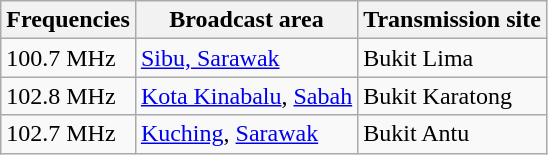<table class="wikitable">
<tr>
<th>Frequencies</th>
<th>Broadcast area</th>
<th>Transmission site</th>
</tr>
<tr>
<td>100.7 MHz</td>
<td><a href='#'>Sibu, Sarawak</a></td>
<td>Bukit Lima</td>
</tr>
<tr>
<td>102.8 MHz</td>
<td><a href='#'>Kota Kinabalu</a>, <a href='#'>Sabah</a></td>
<td>Bukit Karatong</td>
</tr>
<tr>
<td>102.7 MHz</td>
<td><a href='#'>Kuching</a>, <a href='#'>Sarawak</a></td>
<td>Bukit Antu</td>
</tr>
</table>
